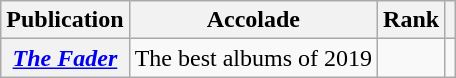<table class="wikitable sortable plainrowheaders">
<tr>
<th scope="col">Publication</th>
<th scope="col">Accolade</th>
<th scope="col">Rank</th>
<th class="unsortable" scope="col"></th>
</tr>
<tr>
<th scope="row"><em><a href='#'>The Fader</a></em></th>
<td>The best albums of 2019</td>
<td></td>
<td></td>
</tr>
</table>
